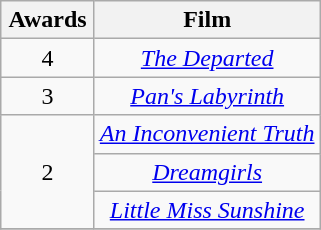<table class="wikitable sortable" style="text-align: center;">
<tr>
<th scope="col" width="55">Awards</th>
<th scope="col" align="center">Film</th>
</tr>
<tr>
<td style="text-align: center;">4</td>
<td><em><a href='#'>The Departed</a></em></td>
</tr>
<tr>
<td style="text-align: center;">3</td>
<td><em><a href='#'>Pan's Labyrinth</a></em></td>
</tr>
<tr>
<td rowspan=3 style="text-align:center">2</td>
<td><em><a href='#'>An Inconvenient Truth</a></em></td>
</tr>
<tr>
<td><em><a href='#'>Dreamgirls</a></em></td>
</tr>
<tr>
<td><em><a href='#'>Little Miss Sunshine</a></em></td>
</tr>
<tr>
</tr>
</table>
